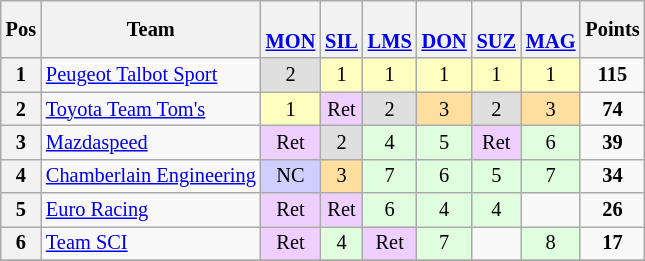<table class="wikitable" style="font-size:85%; text-align:center">
<tr>
<th valign="middle">Pos</th>
<th valign="middle">Team</th>
<th><br><a href='#'>MON</a></th>
<th><br><a href='#'>SIL</a></th>
<th><br> <a href='#'>LMS</a></th>
<th><br><a href='#'>DON</a></th>
<th><br><a href='#'>SUZ</a></th>
<th><br><a href='#'>MAG</a></th>
<th>Points</th>
</tr>
<tr>
<th>1</th>
<td align="left"> <a href='#'>Peugeot Talbot Sport</a></td>
<td style="background:#dfdfdf;">2</td>
<td style="background:#ffffbf;">1</td>
<td style="background:#ffffbf;">1</td>
<td style="background:#ffffbf;">1</td>
<td style="background:#ffffbf;">1</td>
<td style="background:#ffffbf;">1</td>
<td><strong>115</strong></td>
</tr>
<tr>
<th>2</th>
<td align="left"> <a href='#'>Toyota Team Tom's</a></td>
<td style="background:#ffffbf;">1</td>
<td style="background:#efcfff;">Ret</td>
<td style="background:#dfdfdf;">2</td>
<td style="background:#ffdf9f;">3</td>
<td style="background:#dfdfdf;">2</td>
<td style="background:#ffdf9f;">3</td>
<td><strong>74</strong></td>
</tr>
<tr>
<th>3</th>
<td align="left"> <a href='#'>Mazdaspeed</a></td>
<td style="background:#efcfff;">Ret</td>
<td style="background:#dfdfdf;">2</td>
<td style="background:#dfffdf;">4</td>
<td style="background:#dfffdf;">5</td>
<td style="background:#efcfff;">Ret</td>
<td style="background:#dfffdf;">6</td>
<td><strong>39</strong></td>
</tr>
<tr>
<th>4</th>
<td align="left"> <a href='#'>Chamberlain Engineering</a></td>
<td style="background:#CFCFFF;">NC</td>
<td style="background:#ffdf9f;">3</td>
<td style="background:#dfffdf;">7</td>
<td style="background:#dfffdf;">6</td>
<td style="background:#dfffdf;">5</td>
<td style="background:#dfffdf;">7</td>
<td><strong>34</strong></td>
</tr>
<tr>
<th>5</th>
<td align="left"> <a href='#'>Euro Racing</a></td>
<td style="background:#efcfff;">Ret</td>
<td style="background:#efcfff;">Ret</td>
<td style="background:#dfffdf;">6</td>
<td style="background:#dfffdf;">4</td>
<td style="background:#dfffdf;">4</td>
<td></td>
<td><strong>26</strong></td>
</tr>
<tr>
<th>6</th>
<td align="left"> <a href='#'>Team SCI</a></td>
<td style="background:#efcfff;">Ret</td>
<td style="background:#dfffdf;">4</td>
<td style="background:#efcfff;">Ret</td>
<td style="background:#dfffdf;">7</td>
<td></td>
<td style="background:#dfffdf;">8</td>
<td><strong>17</strong></td>
</tr>
<tr>
</tr>
</table>
